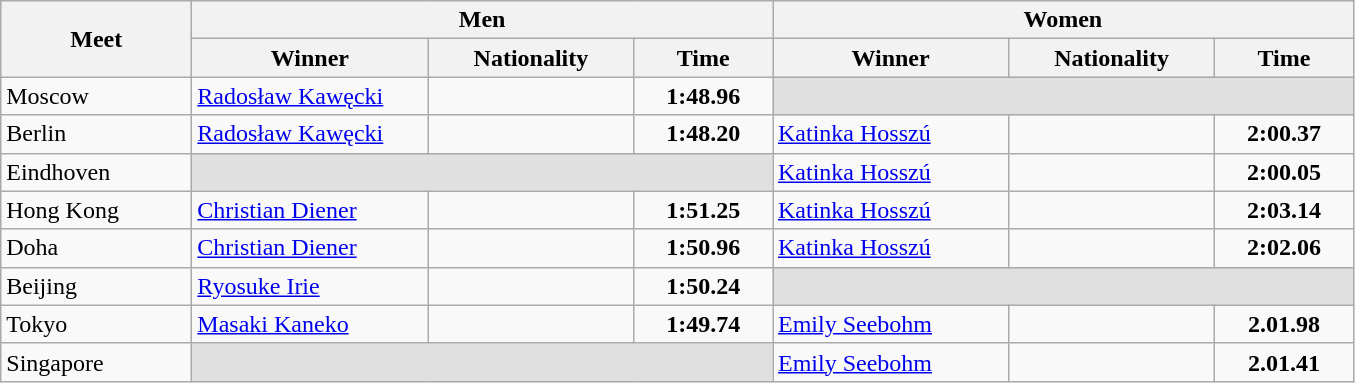<table class="wikitable">
<tr>
<th width=120 rowspan="2">Meet</th>
<th colspan="3">Men</th>
<th colspan="3">Women</th>
</tr>
<tr>
<th width=150>Winner</th>
<th width=130>Nationality</th>
<th width=85>Time</th>
<th width=150>Winner</th>
<th width=130>Nationality</th>
<th width=85>Time</th>
</tr>
<tr>
<td>Moscow</td>
<td><a href='#'>Radosław Kawęcki</a></td>
<td></td>
<td align=center><strong>1:48.96</strong></td>
<td colspan=3 bgcolor=E0E0E0></td>
</tr>
<tr>
<td>Berlin</td>
<td><a href='#'>Radosław Kawęcki</a></td>
<td></td>
<td align=center><strong>1:48.20</strong></td>
<td><a href='#'>Katinka Hosszú</a></td>
<td></td>
<td align=center><strong>2:00.37</strong></td>
</tr>
<tr>
<td>Eindhoven</td>
<td colspan=3 bgcolor=E0E0E0></td>
<td><a href='#'>Katinka Hosszú</a></td>
<td></td>
<td align=center><strong>2:00.05</strong></td>
</tr>
<tr>
<td>Hong Kong</td>
<td><a href='#'>Christian Diener</a></td>
<td></td>
<td align=center><strong>1:51.25</strong></td>
<td><a href='#'>Katinka Hosszú</a></td>
<td></td>
<td align=center><strong>2:03.14</strong></td>
</tr>
<tr>
<td>Doha</td>
<td><a href='#'>Christian Diener</a></td>
<td></td>
<td align=center><strong>1:50.96</strong></td>
<td><a href='#'>Katinka Hosszú</a></td>
<td></td>
<td align=center><strong>2:02.06</strong></td>
</tr>
<tr>
<td>Beijing</td>
<td><a href='#'>Ryosuke Irie</a></td>
<td></td>
<td align=center><strong>1:50.24</strong></td>
<td colspan=3 bgcolor=e0e0e0></td>
</tr>
<tr>
<td>Tokyo</td>
<td><a href='#'>Masaki Kaneko</a></td>
<td></td>
<td align=center><strong>1:49.74</strong></td>
<td><a href='#'>Emily Seebohm</a></td>
<td></td>
<td align=center><strong>2.01.98</strong></td>
</tr>
<tr>
<td>Singapore</td>
<td colspan=3 bgcolor=e0e0e0></td>
<td><a href='#'>Emily Seebohm</a></td>
<td></td>
<td align=center><strong>2.01.41</strong></td>
</tr>
</table>
